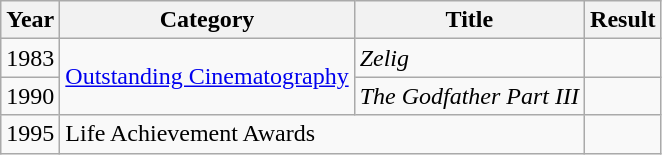<table class="wikitable">
<tr>
<th>Year</th>
<th>Category</th>
<th>Title</th>
<th>Result</th>
</tr>
<tr>
<td>1983</td>
<td rowspan=2><a href='#'>Outstanding Cinematography</a></td>
<td><em>Zelig</em></td>
<td></td>
</tr>
<tr>
<td>1990</td>
<td><em>The Godfather Part III</em></td>
<td></td>
</tr>
<tr>
<td>1995</td>
<td colspan=2>Life Achievement Awards</td>
<td></td>
</tr>
</table>
